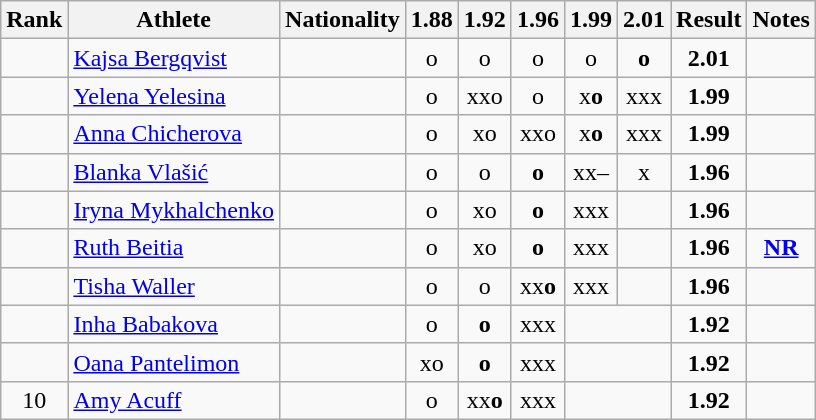<table class="wikitable" style="text-align:center">
<tr>
<th>Rank</th>
<th>Athlete</th>
<th>Nationality</th>
<th>1.88</th>
<th>1.92</th>
<th>1.96</th>
<th>1.99</th>
<th>2.01</th>
<th>Result</th>
<th>Notes</th>
</tr>
<tr>
<td></td>
<td align="left"><a href='#'>Kajsa Bergqvist</a></td>
<td align=left></td>
<td>o</td>
<td>o</td>
<td>o</td>
<td>o</td>
<td><strong>o</strong></td>
<td><strong>2.01</strong></td>
<td></td>
</tr>
<tr>
<td></td>
<td align="left"><a href='#'>Yelena Yelesina</a></td>
<td align=left></td>
<td>o</td>
<td>xxo</td>
<td>o</td>
<td>x<strong>o</strong></td>
<td>xxx</td>
<td><strong>1.99</strong></td>
<td></td>
</tr>
<tr>
<td></td>
<td align="left"><a href='#'>Anna Chicherova</a></td>
<td align=left></td>
<td>o</td>
<td>xo</td>
<td>xxo</td>
<td>x<strong>o</strong></td>
<td>xxx</td>
<td><strong>1.99</strong></td>
<td></td>
</tr>
<tr>
<td></td>
<td align="left"><a href='#'>Blanka Vlašić</a></td>
<td align=left></td>
<td>o</td>
<td>o</td>
<td><strong>o</strong></td>
<td>xx–</td>
<td>x</td>
<td><strong>1.96</strong></td>
<td></td>
</tr>
<tr>
<td></td>
<td align="left"><a href='#'>Iryna Mykhalchenko</a></td>
<td align=left></td>
<td>o</td>
<td>xo</td>
<td><strong>o</strong></td>
<td>xxx</td>
<td></td>
<td><strong>1.96</strong></td>
<td></td>
</tr>
<tr>
<td></td>
<td align="left"><a href='#'>Ruth Beitia</a></td>
<td align=left></td>
<td>o</td>
<td>xo</td>
<td><strong>o</strong></td>
<td>xxx</td>
<td></td>
<td><strong>1.96</strong></td>
<td><strong><a href='#'>NR</a></strong></td>
</tr>
<tr>
<td></td>
<td align="left"><a href='#'>Tisha Waller</a></td>
<td align=left></td>
<td>o</td>
<td>o</td>
<td>xx<strong>o</strong></td>
<td>xxx</td>
<td></td>
<td><strong>1.96</strong></td>
<td></td>
</tr>
<tr>
<td></td>
<td align="left"><a href='#'>Inha Babakova</a></td>
<td align=left></td>
<td>o</td>
<td><strong>o</strong></td>
<td>xxx</td>
<td colspan=2></td>
<td><strong>1.92</strong></td>
<td></td>
</tr>
<tr>
<td></td>
<td align="left"><a href='#'>Oana Pantelimon</a></td>
<td align=left></td>
<td>xo</td>
<td><strong>o</strong></td>
<td>xxx</td>
<td colspan=2></td>
<td><strong>1.92</strong></td>
<td></td>
</tr>
<tr>
<td>10</td>
<td align="left"><a href='#'>Amy Acuff</a></td>
<td align=left></td>
<td>o</td>
<td>xx<strong>o</strong></td>
<td>xxx</td>
<td colspan=2></td>
<td><strong>1.92</strong></td>
<td></td>
</tr>
</table>
